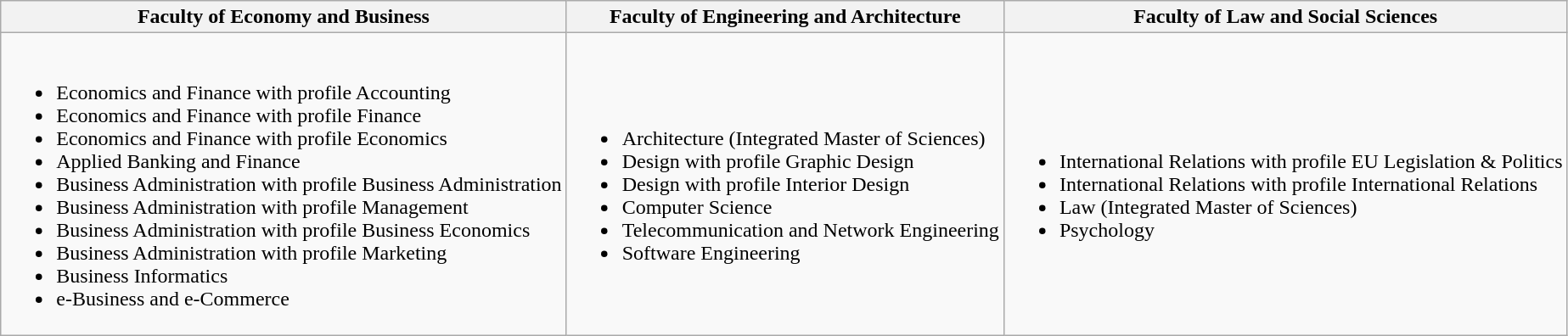<table class="wikitable">
<tr>
<th>Faculty of Economy and Business</th>
<th>Faculty of Engineering and  Architecture</th>
<th>Faculty of Law and Social Sciences</th>
</tr>
<tr>
<td><br><ul><li>Economics and Finance with profile Accounting</li><li>Economics and Finance with profile Finance</li><li>Economics and Finance with profile Economics</li><li>Applied Banking and Finance</li><li>Business Administration with profile Business Administration</li><li>Business Administration with profile Management</li><li>Business Administration with profile Business Economics</li><li>Business Administration with profile Marketing</li><li>Business Informatics</li><li>e-Business and e-Commerce</li></ul></td>
<td><br><ul><li>Architecture (Integrated Master of  Sciences)</li><li>Design with profile Graphic Design</li><li>Design with profile Interior Design</li><li>Computer Science</li><li>Telecommunication and Network  Engineering</li><li>Software Engineering</li></ul></td>
<td><br><ul><li>International  Relations with profile EU Legislation & Politics</li><li>International  Relations with profile International Relations</li><li>Law (Integrated Master of Sciences)</li><li>Psychology</li></ul></td>
</tr>
</table>
